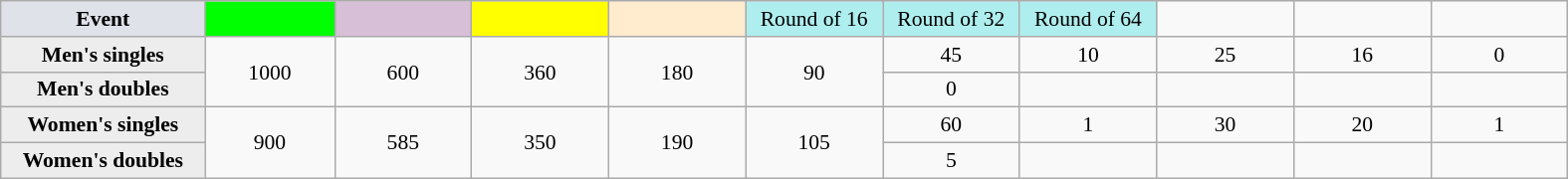<table class=wikitable style=font-size:90%;text-align:center>
<tr>
<td style="width:130px; background:#dfe2e9;"><strong>Event</strong></td>
<td style="width:80px; background:lime;"></td>
<td style="width:85px; background:thistle;"></td>
<td style="width:85px; background:#ff0;"></td>
<td style="width:85px; background:#ffebcd;"></td>
<td style="width:85px; background:#afeeee;">Round of 16</td>
<td style="width:85px; background:#afeeee;">Round of 32</td>
<td style="width:85px; background:#afeeee;">Round of 64</td>
<td width=85></td>
<td width=85></td>
<td width=85></td>
</tr>
<tr>
<th style="background:#ededed;">Men's singles</th>
<td rowspan=2>1000</td>
<td rowspan=2>600</td>
<td rowspan=2>360</td>
<td rowspan=2>180</td>
<td rowspan=2>90</td>
<td>45</td>
<td>10</td>
<td>25</td>
<td>16</td>
<td>0</td>
</tr>
<tr>
<th style="background:#ededed;">Men's doubles</th>
<td>0</td>
<td></td>
<td></td>
<td></td>
<td></td>
</tr>
<tr>
<th style="background:#ededed;">Women's singles</th>
<td rowspan=2>900</td>
<td rowspan=2>585</td>
<td rowspan=2>350</td>
<td rowspan=2>190</td>
<td rowspan=2>105</td>
<td>60</td>
<td>1</td>
<td>30</td>
<td>20</td>
<td>1</td>
</tr>
<tr>
<th style="background:#ededed;">Women's doubles</th>
<td>5</td>
<td></td>
<td></td>
<td></td>
<td></td>
</tr>
</table>
